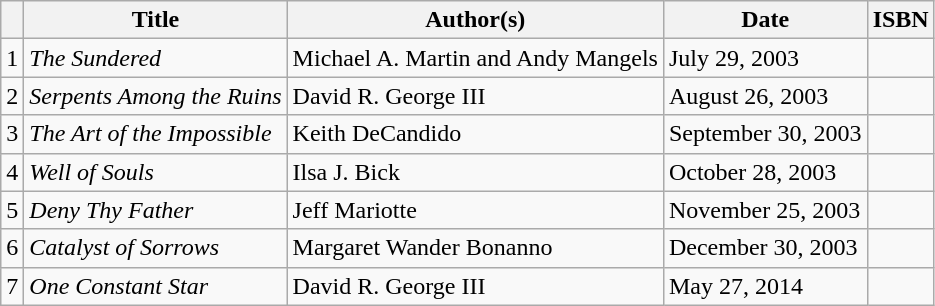<table class="wikitable">
<tr>
<th></th>
<th>Title</th>
<th>Author(s)</th>
<th>Date</th>
<th>ISBN</th>
</tr>
<tr>
<td>1</td>
<td><em>The Sundered</em></td>
<td>Michael A. Martin and Andy Mangels</td>
<td>July 29, 2003</td>
<td></td>
</tr>
<tr>
<td>2</td>
<td><em>Serpents Among the Ruins</em></td>
<td>David R. George III</td>
<td>August 26, 2003</td>
<td></td>
</tr>
<tr>
<td>3</td>
<td><em>The Art of the Impossible</em></td>
<td>Keith DeCandido</td>
<td>September 30, 2003</td>
<td></td>
</tr>
<tr>
<td>4</td>
<td><em>Well of Souls</em></td>
<td>Ilsa J. Bick</td>
<td>October 28, 2003</td>
<td></td>
</tr>
<tr>
<td>5</td>
<td><em>Deny Thy Father</em></td>
<td>Jeff Mariotte</td>
<td>November 25, 2003</td>
<td></td>
</tr>
<tr>
<td>6</td>
<td><em>Catalyst of Sorrows</em></td>
<td>Margaret Wander Bonanno</td>
<td>December 30, 2003</td>
<td></td>
</tr>
<tr>
<td>7</td>
<td><em>One Constant Star</em></td>
<td>David R. George III</td>
<td>May 27, 2014</td>
<td></td>
</tr>
</table>
